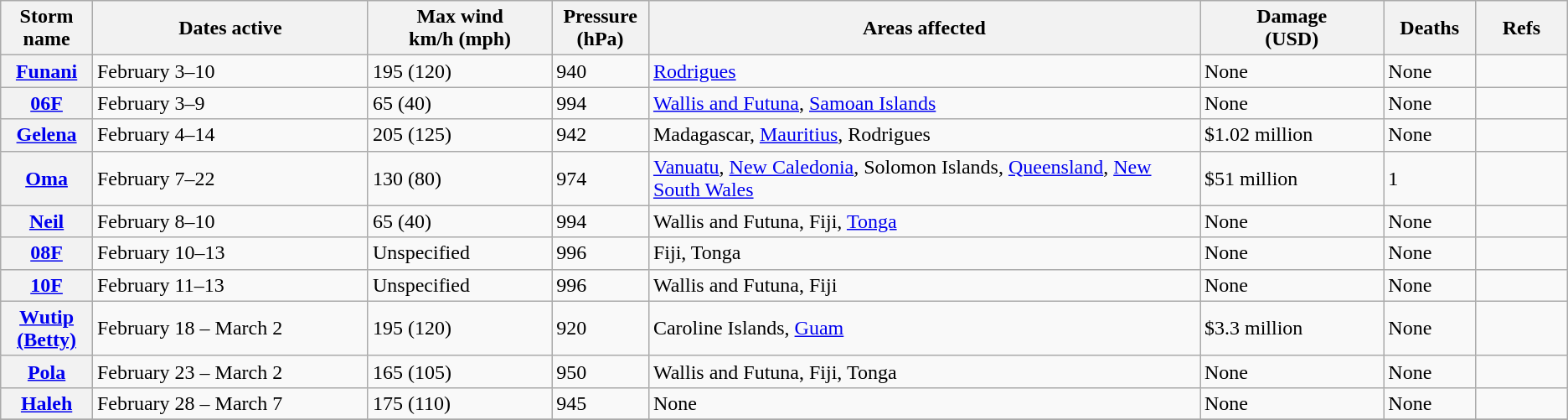<table class="wikitable sortable">
<tr>
<th width="5%">Storm name</th>
<th width="15%">Dates active</th>
<th width="10%">Max wind<br>km/h (mph)</th>
<th width="5%">Pressure<br>(hPa)</th>
<th width="30%">Areas affected</th>
<th width="10%">Damage<br>(USD)</th>
<th width="5%">Deaths</th>
<th width="5%">Refs</th>
</tr>
<tr>
<th><a href='#'>Funani</a></th>
<td>February 3–10</td>
<td>195 (120)</td>
<td>940</td>
<td><a href='#'>Rodrigues</a></td>
<td>None</td>
<td>None</td>
<td></td>
</tr>
<tr>
<th><a href='#'>06F</a></th>
<td>February 3–9</td>
<td>65 (40)</td>
<td>994</td>
<td><a href='#'>Wallis and Futuna</a>, <a href='#'>Samoan Islands</a></td>
<td>None</td>
<td>None</td>
<td></td>
</tr>
<tr>
<th><a href='#'>Gelena</a></th>
<td>February 4–14</td>
<td>205 (125)</td>
<td>942</td>
<td>Madagascar, <a href='#'>Mauritius</a>, Rodrigues</td>
<td>$1.02 million</td>
<td>None</td>
<td></td>
</tr>
<tr>
<th><a href='#'>Oma</a></th>
<td>February 7–22</td>
<td>130 (80)</td>
<td>974</td>
<td><a href='#'>Vanuatu</a>, <a href='#'>New Caledonia</a>, Solomon Islands, <a href='#'>Queensland</a>, <a href='#'>New South Wales</a></td>
<td>$51 million</td>
<td>1</td>
<td></td>
</tr>
<tr>
<th><a href='#'>Neil</a></th>
<td>February 8–10</td>
<td>65 (40)</td>
<td>994</td>
<td>Wallis and Futuna, Fiji, <a href='#'>Tonga</a></td>
<td>None</td>
<td>None</td>
<td></td>
</tr>
<tr>
<th><a href='#'>08F</a></th>
<td>February 10–13</td>
<td>Unspecified</td>
<td>996</td>
<td>Fiji, Tonga</td>
<td>None</td>
<td>None</td>
<td></td>
</tr>
<tr>
<th><a href='#'>10F</a></th>
<td>February 11–13</td>
<td>Unspecified</td>
<td>996</td>
<td>Wallis and Futuna, Fiji</td>
<td>None</td>
<td>None</td>
<td></td>
</tr>
<tr>
<th><a href='#'>Wutip (Betty)</a></th>
<td>February 18 – March 2</td>
<td>195 (120)</td>
<td>920</td>
<td>Caroline Islands, <a href='#'>Guam</a></td>
<td>$3.3 million</td>
<td>None</td>
<td></td>
</tr>
<tr>
<th><a href='#'>Pola</a></th>
<td>February 23 – March 2</td>
<td>165 (105)</td>
<td>950</td>
<td>Wallis and Futuna, Fiji, Tonga</td>
<td>None</td>
<td>None</td>
<td></td>
</tr>
<tr>
<th><a href='#'>Haleh</a></th>
<td>February 28 – March 7</td>
<td>175 (110)</td>
<td>945</td>
<td>None</td>
<td>None</td>
<td>None</td>
<td></td>
</tr>
<tr>
</tr>
</table>
